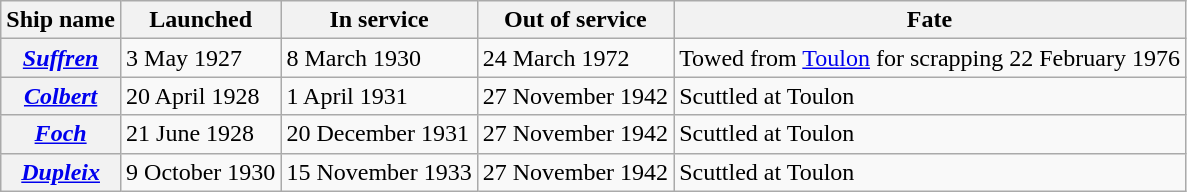<table class="wikitable plainrowheaders">
<tr>
<th scope="col">Ship name</th>
<th scope="col">Launched</th>
<th scope="col">In service</th>
<th scope="col">Out of service</th>
<th scope="col">Fate</th>
</tr>
<tr>
<th scope="row"><a href='#'><em>Suffren</em></a></th>
<td>3 May 1927</td>
<td>8 March 1930</td>
<td>24 March 1972</td>
<td>Towed from <a href='#'>Toulon</a> for scrapping 22 February 1976</td>
</tr>
<tr>
<th scope="row"><a href='#'><em>Colbert</em></a></th>
<td>20 April 1928</td>
<td>1 April 1931</td>
<td>27 November 1942</td>
<td>Scuttled at Toulon</td>
</tr>
<tr>
<th scope="row"><a href='#'><em>Foch</em></a></th>
<td>21 June 1928</td>
<td>20 December 1931</td>
<td>27 November 1942</td>
<td>Scuttled at Toulon</td>
</tr>
<tr>
<th scope="row"><a href='#'><em>Dupleix</em></a></th>
<td>9 October 1930</td>
<td>15 November 1933</td>
<td>27 November 1942</td>
<td>Scuttled at Toulon</td>
</tr>
</table>
